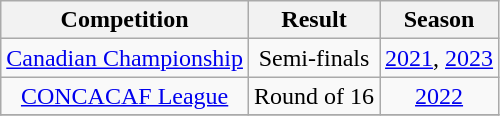<table class="wikitable sortable" style="text-align:center;">
<tr>
<th>Competition</th>
<th>Result</th>
<th>Season</th>
</tr>
<tr>
<td><a href='#'>Canadian Championship</a></td>
<td>Semi-finals</td>
<td><a href='#'>2021</a>,  <a href='#'>2023</a></td>
</tr>
<tr>
<td><a href='#'>CONCACAF League</a></td>
<td>Round of 16</td>
<td><a href='#'>2022</a></td>
</tr>
<tr>
</tr>
</table>
